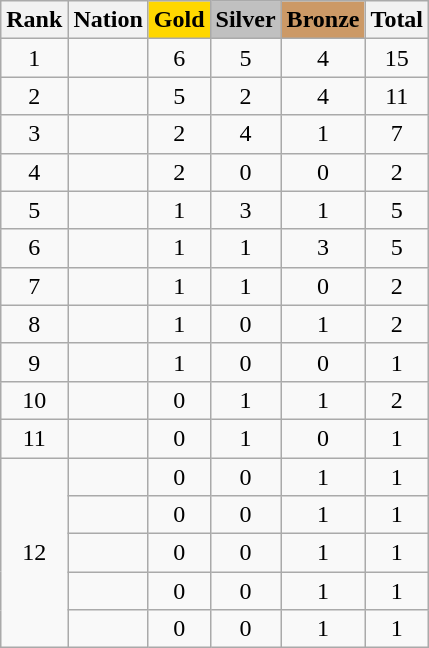<table class="wikitable sortable" style="text-align:center">
<tr>
<th>Rank</th>
<th>Nation</th>
<th style="background-color:gold">Gold</th>
<th style="background-color:silver">Silver</th>
<th style="background-color:#cc9966">Bronze</th>
<th>Total</th>
</tr>
<tr>
<td>1</td>
<td align=left></td>
<td>6</td>
<td>5</td>
<td>4</td>
<td>15</td>
</tr>
<tr>
<td>2</td>
<td align=left></td>
<td>5</td>
<td>2</td>
<td>4</td>
<td>11</td>
</tr>
<tr>
<td>3</td>
<td align=left></td>
<td>2</td>
<td>4</td>
<td>1</td>
<td>7</td>
</tr>
<tr>
<td>4</td>
<td align=left></td>
<td>2</td>
<td>0</td>
<td>0</td>
<td>2</td>
</tr>
<tr>
<td>5</td>
<td align=left></td>
<td>1</td>
<td>3</td>
<td>1</td>
<td>5</td>
</tr>
<tr>
<td>6</td>
<td align=left></td>
<td>1</td>
<td>1</td>
<td>3</td>
<td>5</td>
</tr>
<tr>
<td>7</td>
<td align=left></td>
<td>1</td>
<td>1</td>
<td>0</td>
<td>2</td>
</tr>
<tr>
<td>8</td>
<td align=left></td>
<td>1</td>
<td>0</td>
<td>1</td>
<td>2</td>
</tr>
<tr>
<td>9</td>
<td align=left></td>
<td>1</td>
<td>0</td>
<td>0</td>
<td>1</td>
</tr>
<tr>
<td>10</td>
<td align=left></td>
<td>0</td>
<td>1</td>
<td>1</td>
<td>2</td>
</tr>
<tr>
<td>11</td>
<td align=left></td>
<td>0</td>
<td>1</td>
<td>0</td>
<td>1</td>
</tr>
<tr>
<td rowspan=5>12</td>
<td align=left></td>
<td>0</td>
<td>0</td>
<td>1</td>
<td>1</td>
</tr>
<tr>
<td align=left></td>
<td>0</td>
<td>0</td>
<td>1</td>
<td>1</td>
</tr>
<tr>
<td align=left></td>
<td>0</td>
<td>0</td>
<td>1</td>
<td>1</td>
</tr>
<tr>
<td align=left></td>
<td>0</td>
<td>0</td>
<td>1</td>
<td>1</td>
</tr>
<tr>
<td align=left></td>
<td>0</td>
<td>0</td>
<td>1</td>
<td>1</td>
</tr>
</table>
